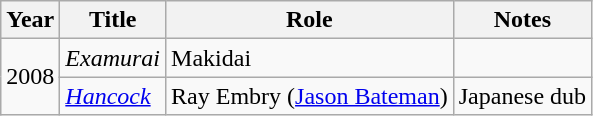<table class="wikitable">
<tr>
<th>Year</th>
<th>Title</th>
<th>Role</th>
<th>Notes</th>
</tr>
<tr>
<td rowspan="2">2008</td>
<td><em>Examurai</em></td>
<td>Makidai</td>
<td></td>
</tr>
<tr>
<td><em><a href='#'>Hancock</a></em></td>
<td>Ray Embry (<a href='#'>Jason Bateman</a>)</td>
<td>Japanese dub</td>
</tr>
</table>
